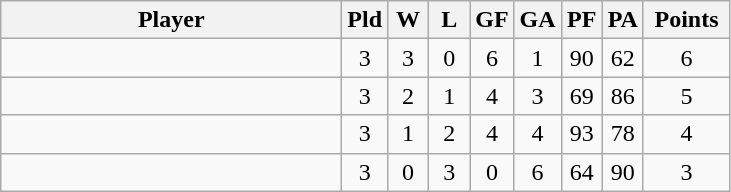<table class=wikitable style="text-align:center">
<tr>
<th width=220>Player</th>
<th width=20>Pld</th>
<th width=20>W</th>
<th width=20>L</th>
<th width=20>GF</th>
<th width=20>GA</th>
<th width=20>PF</th>
<th width=20>PA</th>
<th width=50>Points</th>
</tr>
<tr>
<td align=left></td>
<td>3</td>
<td>3</td>
<td>0</td>
<td>6</td>
<td>1</td>
<td>90</td>
<td>62</td>
<td>6</td>
</tr>
<tr>
<td align=left></td>
<td>3</td>
<td>2</td>
<td>1</td>
<td>4</td>
<td>3</td>
<td>69</td>
<td>86</td>
<td>5</td>
</tr>
<tr>
<td align=left></td>
<td>3</td>
<td>1</td>
<td>2</td>
<td>4</td>
<td>4</td>
<td>93</td>
<td>78</td>
<td>4</td>
</tr>
<tr>
<td align=left></td>
<td>3</td>
<td>0</td>
<td>3</td>
<td>0</td>
<td>6</td>
<td>64</td>
<td>90</td>
<td>3</td>
</tr>
</table>
